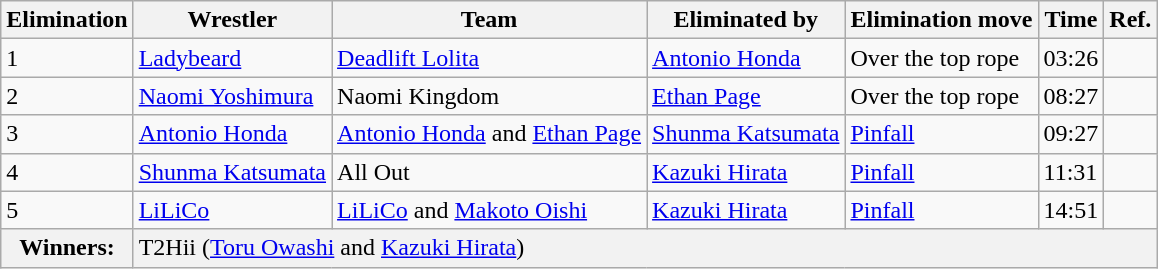<table class="wikitable" border="1">
<tr>
<th>Elimination</th>
<th>Wrestler</th>
<th>Team</th>
<th>Eliminated by</th>
<th>Elimination move</th>
<th>Time</th>
<th>Ref.</th>
</tr>
<tr>
<td>1</td>
<td><a href='#'>Ladybeard</a></td>
<td><a href='#'>Deadlift Lolita</a></td>
<td><a href='#'>Antonio Honda</a></td>
<td>Over the top rope</td>
<td>03:26</td>
<td></td>
</tr>
<tr>
<td>2</td>
<td><a href='#'>Naomi Yoshimura</a></td>
<td>Naomi Kingdom</td>
<td><a href='#'>Ethan Page</a></td>
<td>Over the top rope</td>
<td>08:27</td>
<td></td>
</tr>
<tr>
<td>3</td>
<td><a href='#'>Antonio Honda</a></td>
<td><a href='#'>Antonio Honda</a> and <a href='#'>Ethan Page</a></td>
<td><a href='#'>Shunma Katsumata</a></td>
<td><a href='#'>Pinfall</a></td>
<td>09:27</td>
<td></td>
</tr>
<tr>
<td>4</td>
<td><a href='#'>Shunma Katsumata</a></td>
<td>All Out</td>
<td><a href='#'>Kazuki Hirata</a></td>
<td><a href='#'>Pinfall</a></td>
<td>11:31</td>
<td></td>
</tr>
<tr>
<td>5</td>
<td><a href='#'>LiLiCo</a></td>
<td><a href='#'>LiLiCo</a> and <a href='#'>Makoto Oishi</a></td>
<td><a href='#'>Kazuki Hirata</a></td>
<td><a href='#'>Pinfall</a></td>
<td>14:51</td>
<td></td>
</tr>
<tr>
<th>Winners:</th>
<td colspan="6" bgcolor="#f2f2f2">T2Hii (<a href='#'>Toru Owashi</a> and <a href='#'>Kazuki Hirata</a>)</td>
</tr>
</table>
